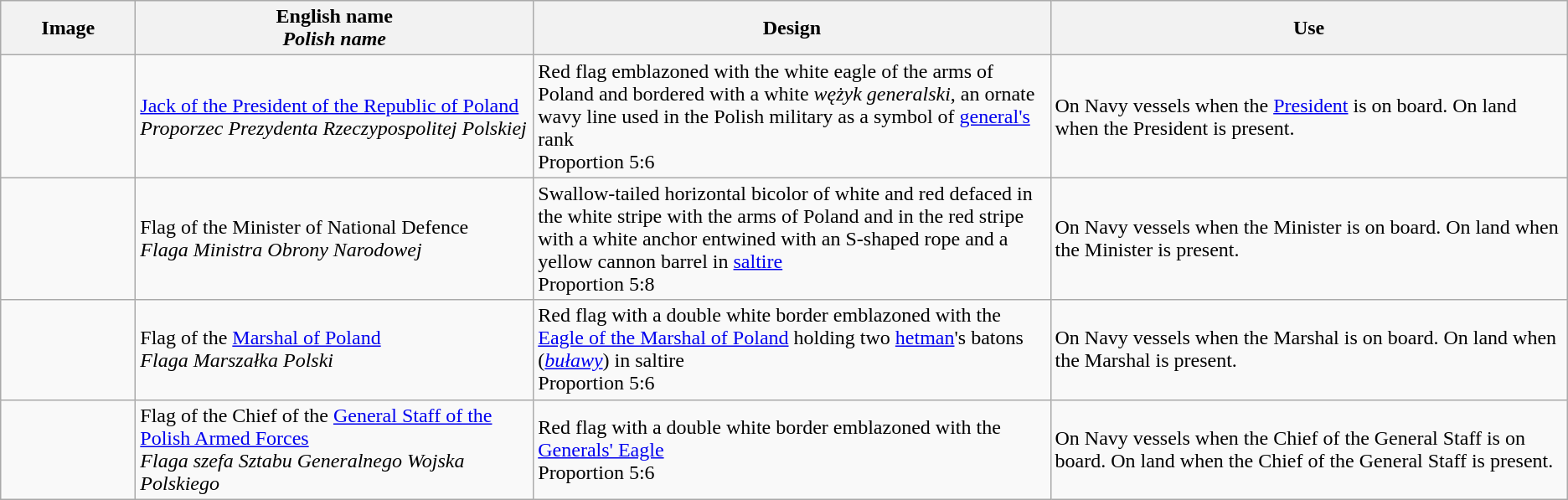<table class="wikitable">
<tr>
<th width=100px>Image</th>
<th>English name <br><em>Polish name</em></th>
<th width=33%>Design</th>
<th width=33%>Use</th>
</tr>
<tr>
<td></td>
<td><a href='#'>Jack of the President of the Republic of Poland</a> <br> <em>Proporzec Prezydenta Rzeczypospolitej Polskiej</em></td>
<td>Red flag emblazoned with the white eagle of the arms of Poland and bordered with a white <em>wężyk generalski</em>, an ornate wavy line used in the Polish military as a symbol of <a href='#'>general's</a> rank <br> Proportion 5:6</td>
<td>On Navy vessels when the <a href='#'>President</a> is on board. On land when the President is present.</td>
</tr>
<tr>
<td></td>
<td>Flag of the Minister of National Defence <br> <em>Flaga Ministra Obrony Narodowej</em></td>
<td>Swallow-tailed horizontal bicolor of white and red defaced in the white stripe with the arms of Poland and in the red stripe with a white anchor entwined with an S-shaped rope and a yellow cannon barrel in <a href='#'>saltire</a><br> Proportion 5:8</td>
<td>On Navy vessels when the Minister is on board. On land when the Minister is present.</td>
</tr>
<tr>
<td></td>
<td>Flag of the <a href='#'>Marshal of Poland</a> <br> <em>Flaga Marszałka Polski</em></td>
<td>Red flag with a double white border emblazoned with the <a href='#'>Eagle of the Marshal of Poland</a> holding two <a href='#'>hetman</a>'s batons (<em><a href='#'>buławy</a></em>) in saltire <br> Proportion 5:6</td>
<td>On Navy vessels when the Marshal is on board. On land when the Marshal is present.</td>
</tr>
<tr>
<td></td>
<td>Flag of the Chief of the <a href='#'>General Staff of the Polish Armed Forces</a> <br> <em>Flaga szefa Sztabu Generalnego Wojska Polskiego</em></td>
<td>Red flag with a double white border emblazoned with the <a href='#'>Generals' Eagle</a> <br> Proportion 5:6</td>
<td>On Navy vessels when the Chief of the General Staff is on board. On land when the Chief of the General Staff is present.</td>
</tr>
</table>
